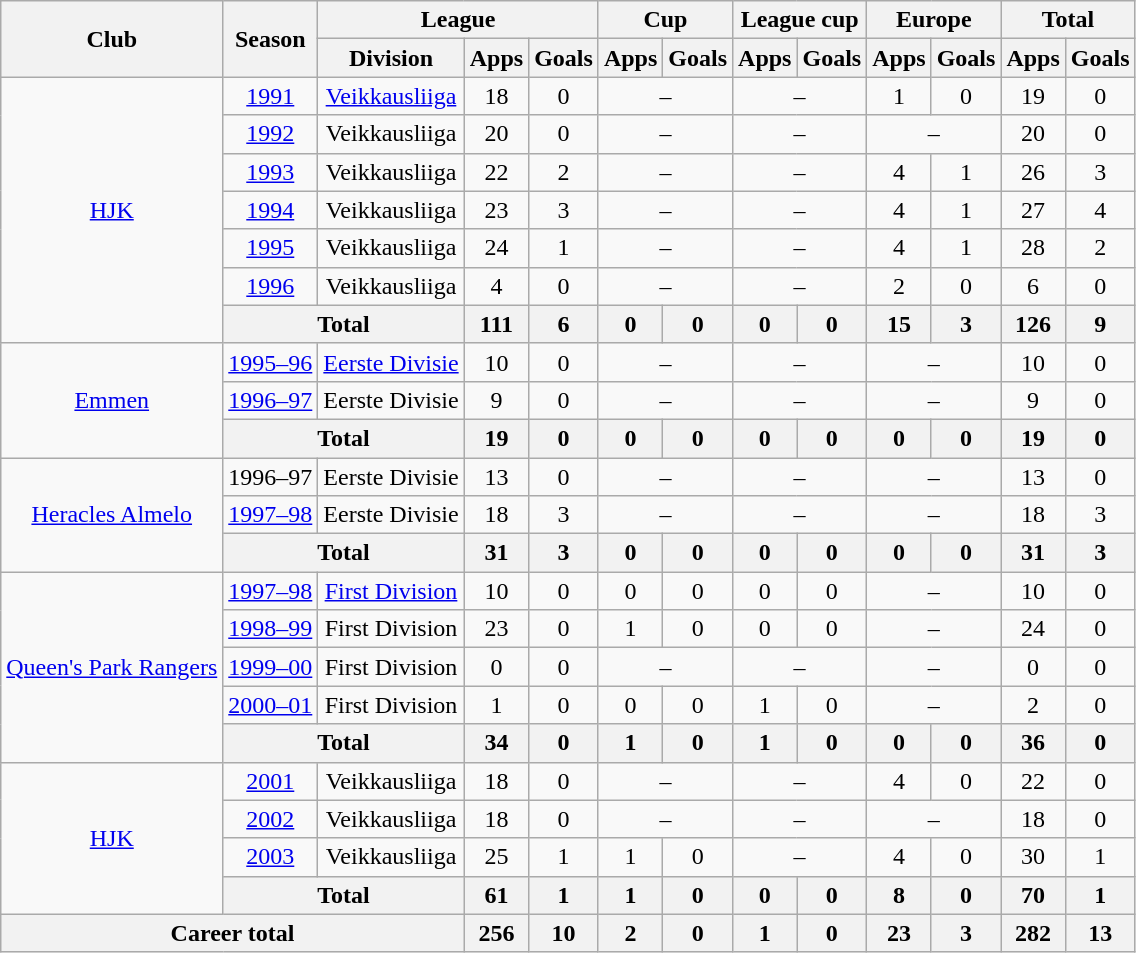<table class="wikitable" style="text-align:center">
<tr>
<th rowspan="2">Club</th>
<th rowspan="2">Season</th>
<th colspan="3">League</th>
<th colspan="2">Cup</th>
<th colspan="2">League cup</th>
<th colspan="2">Europe</th>
<th colspan="2">Total</th>
</tr>
<tr>
<th>Division</th>
<th>Apps</th>
<th>Goals</th>
<th>Apps</th>
<th>Goals</th>
<th>Apps</th>
<th>Goals</th>
<th>Apps</th>
<th>Goals</th>
<th>Apps</th>
<th>Goals</th>
</tr>
<tr>
<td rowspan=7><a href='#'>HJK</a></td>
<td><a href='#'>1991</a></td>
<td><a href='#'>Veikkausliiga</a></td>
<td>18</td>
<td>0</td>
<td colspan=2>–</td>
<td colspan=2>–</td>
<td>1</td>
<td>0</td>
<td>19</td>
<td>0</td>
</tr>
<tr>
<td><a href='#'>1992</a></td>
<td>Veikkausliiga</td>
<td>20</td>
<td>0</td>
<td colspan=2>–</td>
<td colspan=2>–</td>
<td colspan=2>–</td>
<td>20</td>
<td>0</td>
</tr>
<tr>
<td><a href='#'>1993</a></td>
<td>Veikkausliiga</td>
<td>22</td>
<td>2</td>
<td colspan=2>–</td>
<td colspan=2>–</td>
<td>4</td>
<td>1</td>
<td>26</td>
<td>3</td>
</tr>
<tr>
<td><a href='#'>1994</a></td>
<td>Veikkausliiga</td>
<td>23</td>
<td>3</td>
<td colspan=2>–</td>
<td colspan=2>–</td>
<td>4</td>
<td>1</td>
<td>27</td>
<td>4</td>
</tr>
<tr>
<td><a href='#'>1995</a></td>
<td>Veikkausliiga</td>
<td>24</td>
<td>1</td>
<td colspan=2>–</td>
<td colspan=2>–</td>
<td>4</td>
<td>1</td>
<td>28</td>
<td>2</td>
</tr>
<tr>
<td><a href='#'>1996</a></td>
<td>Veikkausliiga</td>
<td>4</td>
<td>0</td>
<td colspan=2>–</td>
<td colspan=2>–</td>
<td>2</td>
<td>0</td>
<td>6</td>
<td>0</td>
</tr>
<tr>
<th colspan=2>Total</th>
<th>111</th>
<th>6</th>
<th>0</th>
<th>0</th>
<th>0</th>
<th>0</th>
<th>15</th>
<th>3</th>
<th>126</th>
<th>9</th>
</tr>
<tr>
<td rowspan=3><a href='#'>Emmen</a></td>
<td><a href='#'>1995–96</a></td>
<td><a href='#'>Eerste Divisie</a></td>
<td>10</td>
<td>0</td>
<td colspan=2>–</td>
<td colspan=2>–</td>
<td colspan=2>–</td>
<td>10</td>
<td>0</td>
</tr>
<tr>
<td><a href='#'>1996–97</a></td>
<td>Eerste Divisie</td>
<td>9</td>
<td>0</td>
<td colspan=2>–</td>
<td colspan=2>–</td>
<td colspan=2>–</td>
<td>9</td>
<td>0</td>
</tr>
<tr>
<th colspan=2>Total</th>
<th>19</th>
<th>0</th>
<th>0</th>
<th>0</th>
<th>0</th>
<th>0</th>
<th>0</th>
<th>0</th>
<th>19</th>
<th>0</th>
</tr>
<tr>
<td rowspan=3><a href='#'>Heracles Almelo</a></td>
<td>1996–97</td>
<td>Eerste Divisie</td>
<td>13</td>
<td>0</td>
<td colspan=2>–</td>
<td colspan=2>–</td>
<td colspan=2>–</td>
<td>13</td>
<td>0</td>
</tr>
<tr>
<td><a href='#'>1997–98</a></td>
<td>Eerste Divisie</td>
<td>18</td>
<td>3</td>
<td colspan=2>–</td>
<td colspan=2>–</td>
<td colspan=2>–</td>
<td>18</td>
<td>3</td>
</tr>
<tr>
<th colspan=2>Total</th>
<th>31</th>
<th>3</th>
<th>0</th>
<th>0</th>
<th>0</th>
<th>0</th>
<th>0</th>
<th>0</th>
<th>31</th>
<th>3</th>
</tr>
<tr>
<td rowspan=5><a href='#'>Queen's Park Rangers</a></td>
<td><a href='#'>1997–98</a></td>
<td><a href='#'>First Division</a></td>
<td>10</td>
<td>0</td>
<td>0</td>
<td>0</td>
<td>0</td>
<td>0</td>
<td colspan=2>–</td>
<td>10</td>
<td>0</td>
</tr>
<tr>
<td><a href='#'>1998–99</a></td>
<td>First Division</td>
<td>23</td>
<td>0</td>
<td>1</td>
<td>0</td>
<td>0</td>
<td>0</td>
<td colspan=2>–</td>
<td>24</td>
<td>0</td>
</tr>
<tr>
<td><a href='#'>1999–00</a></td>
<td>First Division</td>
<td>0</td>
<td>0</td>
<td colspan=2>–</td>
<td colspan=2>–</td>
<td colspan=2>–</td>
<td>0</td>
<td>0</td>
</tr>
<tr>
<td><a href='#'>2000–01</a></td>
<td>First Division</td>
<td>1</td>
<td>0</td>
<td>0</td>
<td>0</td>
<td>1</td>
<td>0</td>
<td colspan=2>–</td>
<td>2</td>
<td>0</td>
</tr>
<tr>
<th colspan=2>Total</th>
<th>34</th>
<th>0</th>
<th>1</th>
<th>0</th>
<th>1</th>
<th>0</th>
<th>0</th>
<th>0</th>
<th>36</th>
<th>0</th>
</tr>
<tr>
<td rowspan=4><a href='#'>HJK</a></td>
<td><a href='#'>2001</a></td>
<td>Veikkausliiga</td>
<td>18</td>
<td>0</td>
<td colspan=2>–</td>
<td colspan=2>–</td>
<td>4</td>
<td>0</td>
<td>22</td>
<td>0</td>
</tr>
<tr>
<td><a href='#'>2002</a></td>
<td>Veikkausliiga</td>
<td>18</td>
<td>0</td>
<td colspan=2>–</td>
<td colspan=2>–</td>
<td colspan=2>–</td>
<td>18</td>
<td>0</td>
</tr>
<tr>
<td><a href='#'>2003</a></td>
<td>Veikkausliiga</td>
<td>25</td>
<td>1</td>
<td>1</td>
<td>0</td>
<td colspan=2>–</td>
<td>4</td>
<td>0</td>
<td>30</td>
<td>1</td>
</tr>
<tr>
<th colspan=2>Total</th>
<th>61</th>
<th>1</th>
<th>1</th>
<th>0</th>
<th>0</th>
<th>0</th>
<th>8</th>
<th>0</th>
<th>70</th>
<th>1</th>
</tr>
<tr>
<th colspan="3">Career total</th>
<th>256</th>
<th>10</th>
<th>2</th>
<th>0</th>
<th>1</th>
<th>0</th>
<th>23</th>
<th>3</th>
<th>282</th>
<th>13</th>
</tr>
</table>
